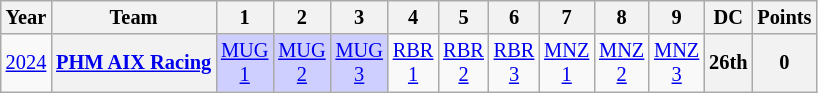<table class="wikitable" style="text-align:center; font-size:85%">
<tr>
<th>Year</th>
<th>Team</th>
<th>1</th>
<th>2</th>
<th>3</th>
<th>4</th>
<th>5</th>
<th>6</th>
<th>7</th>
<th>8</th>
<th>9</th>
<th>DC</th>
<th>Points</th>
</tr>
<tr>
<td><a href='#'>2024</a></td>
<th nowrap><a href='#'>PHM AIX Racing</a></th>
<td style="background:#cfcfff;"><a href='#'>MUG<br>1</a><br></td>
<td style="background:#cfcfff;"><a href='#'>MUG<br>2</a><br></td>
<td style="background:#cfcfff;"><a href='#'>MUG<br>3</a><br></td>
<td style="background:#"><a href='#'>RBR<br>1</a><br></td>
<td style="background:#"><a href='#'>RBR<br>2</a><br></td>
<td style="background:#"><a href='#'>RBR<br>3</a><br></td>
<td style="background:#"><a href='#'>MNZ<br>1</a><br></td>
<td style="background:#"><a href='#'>MNZ<br>2</a><br></td>
<td style="background:#"><a href='#'>MNZ<br>3</a><br></td>
<th style="background:#">26th</th>
<th style="background:#">0</th>
</tr>
</table>
